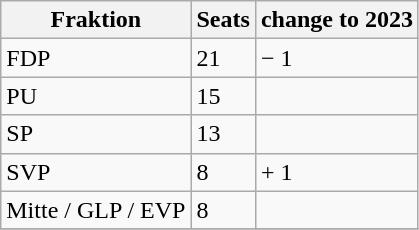<table class="wikitable">
<tr>
<th>Fraktion</th>
<th>Seats</th>
<th>change to 2023</th>
</tr>
<tr>
<td>FDP</td>
<td>21</td>
<td>− 1</td>
</tr>
<tr>
<td>PU</td>
<td>15</td>
<td></td>
</tr>
<tr>
<td>SP</td>
<td>13</td>
<td></td>
</tr>
<tr>
<td>SVP</td>
<td>8</td>
<td>+ 1</td>
</tr>
<tr>
<td>Mitte / GLP / EVP</td>
<td>8</td>
<td></td>
</tr>
<tr>
</tr>
</table>
